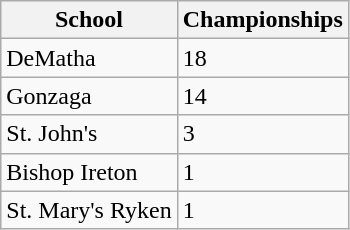<table class="wikitable">
<tr>
<th>School</th>
<th>Championships</th>
</tr>
<tr>
<td>DeMatha</td>
<td>18</td>
</tr>
<tr>
<td>Gonzaga</td>
<td>14</td>
</tr>
<tr>
<td>St. John's</td>
<td>3</td>
</tr>
<tr>
<td>Bishop Ireton</td>
<td>1</td>
</tr>
<tr>
<td>St. Mary's Ryken</td>
<td>1</td>
</tr>
</table>
